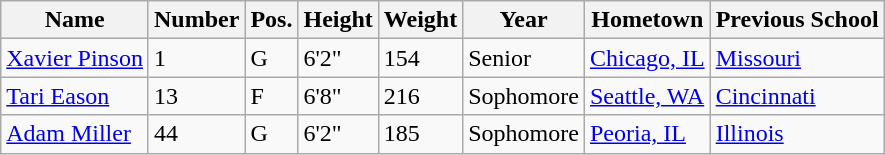<table class="wikitable sortable" border="1">
<tr>
<th>Name</th>
<th>Number</th>
<th>Pos.</th>
<th>Height</th>
<th>Weight</th>
<th>Year</th>
<th>Hometown</th>
<th class="unsortable">Previous School</th>
</tr>
<tr>
<td><a href='#'>Xavier Pinson</a></td>
<td>1</td>
<td>G</td>
<td>6'2"</td>
<td>154</td>
<td>Senior</td>
<td><a href='#'>Chicago, IL</a></td>
<td><a href='#'>Missouri</a></td>
</tr>
<tr>
<td><a href='#'>Tari Eason</a></td>
<td>13</td>
<td>F</td>
<td>6'8"</td>
<td>216</td>
<td>Sophomore</td>
<td><a href='#'>Seattle, WA</a></td>
<td><a href='#'>Cincinnati</a></td>
</tr>
<tr>
<td><a href='#'>Adam Miller</a></td>
<td>44</td>
<td>G</td>
<td>6'2"</td>
<td>185</td>
<td>Sophomore</td>
<td><a href='#'>Peoria, IL</a></td>
<td><a href='#'>Illinois</a></td>
</tr>
</table>
